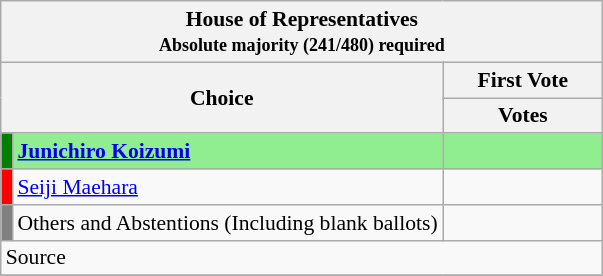<table class="wikitable" style="font-size:90%;">
<tr>
<th colspan="4">House of Representatives <br><small>Absolute majority (241/480) required</small></th>
</tr>
<tr>
<th align="left" rowspan="2" colspan="2" width="100">Choice</th>
<th colspan="2">First Vote</th>
</tr>
<tr>
<th width="100">Votes</th>
</tr>
<tr style="background:lightgreen;">
<td width="1" bgcolor="green"></td>
<td align="left"><strong><a href='#'>Junichiro Koizumi</a></strong></td>
<td></td>
</tr>
<tr>
<td bgcolor="red"></td>
<td align="left"><a href='#'>Seiji Maehara</a></td>
<td></td>
</tr>
<tr>
<td bgcolor="gray"></td>
<td align="left">Others and Abstentions (Including blank ballots)</td>
<td></td>
</tr>
<tr>
<td colspan=3>Source </td>
</tr>
<tr>
</tr>
</table>
